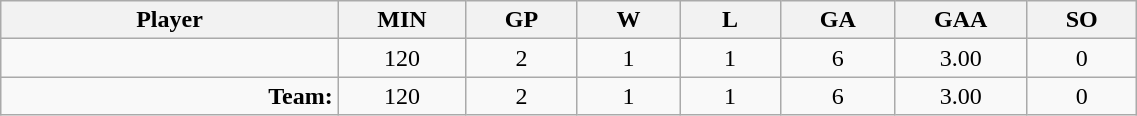<table class="wikitable sortable" width="60%">
<tr>
<th bgcolor="#DDDDFF" width="10%">Player</th>
<th width="3%" bgcolor="#DDDDFF" title="Minutes played">MIN</th>
<th width="3%" bgcolor="#DDDDFF" title="Games played in">GP</th>
<th width="3%" bgcolor="#DDDDFF" title="Games played in">W</th>
<th width="3%" bgcolor="#DDDDFF"title="Games played in">L</th>
<th width="3%" bgcolor="#DDDDFF" title="Goals against">GA</th>
<th width="3%" bgcolor="#DDDDFF" title="Goals against average">GAA</th>
<th width="3%" bgcolor="#DDDDFF" title="Shut-outs">SO</th>
</tr>
<tr align="center">
<td align="right"></td>
<td>120</td>
<td>2</td>
<td>1</td>
<td>1</td>
<td>6</td>
<td>3.00</td>
<td>0</td>
</tr>
<tr align="center">
<td align="right"><strong>Team:</strong></td>
<td>120</td>
<td>2</td>
<td>1</td>
<td>1</td>
<td>6</td>
<td>3.00</td>
<td>0</td>
</tr>
</table>
